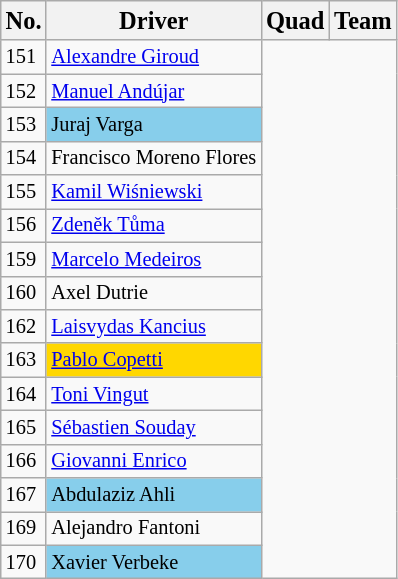<table class="wikitable sortable" style="font-size:85%;">
<tr>
<th><big>No.</big></th>
<th><big>Driver</big></th>
<th><big>Quad</big></th>
<th><big>Team</big></th>
</tr>
<tr>
<td>151</td>
<td> <a href='#'>Alexandre Giroud</a></td>
</tr>
<tr>
<td>152</td>
<td> <a href='#'>Manuel Andújar</a></td>
</tr>
<tr>
<td>153</td>
<td style="background:skyblue;"> Juraj Varga</td>
</tr>
<tr>
<td>154</td>
<td> Francisco Moreno Flores</td>
</tr>
<tr>
<td>155</td>
<td> <a href='#'>Kamil Wiśniewski</a></td>
</tr>
<tr>
<td>156</td>
<td> <a href='#'>Zdeněk Tůma</a></td>
</tr>
<tr>
<td>159</td>
<td> <a href='#'>Marcelo Medeiros</a></td>
</tr>
<tr>
<td>160</td>
<td> Axel Dutrie</td>
</tr>
<tr>
<td>162</td>
<td> <a href='#'>Laisvydas Kancius</a></td>
</tr>
<tr>
<td>163</td>
<td style="background:gold;"> <a href='#'>Pablo Copetti</a></td>
</tr>
<tr>
<td>164</td>
<td> <a href='#'>Toni Vingut</a></td>
</tr>
<tr>
<td>165</td>
<td> <a href='#'>Sébastien Souday</a></td>
</tr>
<tr>
<td>166</td>
<td> <a href='#'>Giovanni Enrico</a></td>
</tr>
<tr>
<td>167</td>
<td style="background:skyblue;"> Abdulaziz Ahli</td>
</tr>
<tr>
<td>169</td>
<td> Alejandro Fantoni</td>
</tr>
<tr>
<td>170</td>
<td style="background:skyblue;"> Xavier Verbeke</td>
</tr>
</table>
